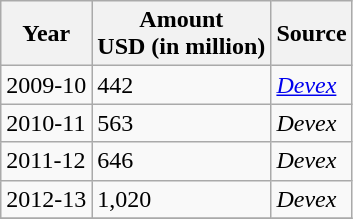<table class="wikitable sortable">
<tr>
<th>Year</th>
<th>Amount<br> USD (in million)</th>
<th>Source</th>
</tr>
<tr>
<td>2009-10</td>
<td>442</td>
<td><em><a href='#'>Devex</a></em></td>
</tr>
<tr>
<td>2010-11</td>
<td>563</td>
<td><em>Devex</em></td>
</tr>
<tr>
<td>2011-12</td>
<td>646</td>
<td><em>Devex</em></td>
</tr>
<tr>
<td>2012-13</td>
<td>1,020</td>
<td><em>Devex</em></td>
</tr>
<tr>
</tr>
</table>
